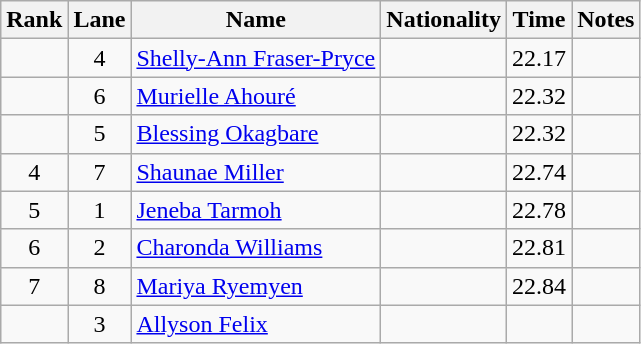<table class="wikitable sortable" style="text-align:center">
<tr>
<th>Rank</th>
<th>Lane</th>
<th>Name</th>
<th>Nationality</th>
<th>Time</th>
<th>Notes</th>
</tr>
<tr>
<td></td>
<td>4</td>
<td align=left><a href='#'>Shelly-Ann Fraser-Pryce</a></td>
<td align=left></td>
<td>22.17</td>
<td></td>
</tr>
<tr>
<td></td>
<td>6</td>
<td align=left><a href='#'>Murielle Ahouré</a></td>
<td align=left></td>
<td>22.32</td>
<td></td>
</tr>
<tr>
<td></td>
<td>5</td>
<td align=left><a href='#'>Blessing Okagbare</a></td>
<td align=left></td>
<td>22.32</td>
<td></td>
</tr>
<tr>
<td>4</td>
<td>7</td>
<td align=left><a href='#'>Shaunae Miller</a></td>
<td align=left></td>
<td>22.74</td>
<td></td>
</tr>
<tr>
<td>5</td>
<td>1</td>
<td align=left><a href='#'>Jeneba Tarmoh</a></td>
<td align=left></td>
<td>22.78</td>
<td></td>
</tr>
<tr>
<td>6</td>
<td>2</td>
<td align=left><a href='#'>Charonda Williams</a></td>
<td align=left></td>
<td>22.81</td>
<td></td>
</tr>
<tr>
<td>7</td>
<td>8</td>
<td align=left><a href='#'>Mariya Ryemyen</a></td>
<td align=left></td>
<td>22.84</td>
<td></td>
</tr>
<tr>
<td></td>
<td>3</td>
<td align=left><a href='#'>Allyson Felix</a></td>
<td align=left></td>
<td></td>
<td></td>
</tr>
</table>
